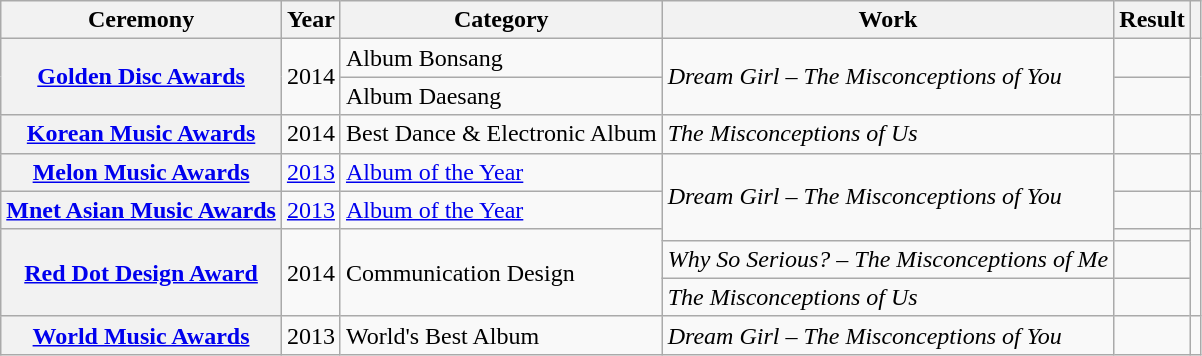<table class="wikitable sortable plainrowheaders">
<tr>
<th scope="col">Ceremony</th>
<th scope="col">Year</th>
<th scope="col">Category</th>
<th scope="col">Work</th>
<th scope="col">Result</th>
<th scope="col" class="unsortable"></th>
</tr>
<tr>
<th scope="row" rowspan="2"><a href='#'>Golden Disc Awards</a></th>
<td style="text-align:center" rowspan="2">2014</td>
<td>Album Bonsang</td>
<td rowspan="2"><em>Dream Girl – The Misconceptions of You</em></td>
<td></td>
<td style="text-align:center" rowspan="2"></td>
</tr>
<tr>
<td>Album Daesang</td>
<td></td>
</tr>
<tr>
<th scope="row"><a href='#'>Korean Music Awards</a></th>
<td style="text-align:center">2014</td>
<td>Best Dance & Electronic Album</td>
<td data-sort-value="Misconceptions of Us"><em>The Misconceptions of Us</em></td>
<td></td>
<td style="text-align:center"></td>
</tr>
<tr>
<th scope="row"><a href='#'>Melon Music Awards</a></th>
<td style="text-align:center"><a href='#'>2013</a></td>
<td><a href='#'>Album of the Year</a></td>
<td rowspan="3"><em>Dream Girl – The Misconceptions of You</em></td>
<td></td>
<td style="text-align:center"></td>
</tr>
<tr>
<th scope="row"><a href='#'>Mnet Asian Music Awards</a></th>
<td style="text-align:center"><a href='#'>2013</a></td>
<td><a href='#'>Album of the Year</a></td>
<td></td>
<td style="text-align:center"></td>
</tr>
<tr>
<th scope="row" rowspan="3"><a href='#'>Red Dot Design Award</a></th>
<td style="text-align:center" rowspan="3">2014</td>
<td rowspan="3">Communication Design</td>
<td></td>
<td style="text-align:center" rowspan="3"></td>
</tr>
<tr>
<td><em>Why So Serious? – The Misconceptions of Me</em></td>
<td></td>
</tr>
<tr>
<td data-sort-value="Misconceptions of Us"><em>The Misconceptions of Us</em></td>
<td></td>
</tr>
<tr>
<th scope="row"><a href='#'>World Music Awards</a></th>
<td style="text-align:center">2013</td>
<td>World's Best Album</td>
<td><em>Dream Girl – The Misconceptions of You</em></td>
<td></td>
<td style="text-align:center"></td>
</tr>
</table>
